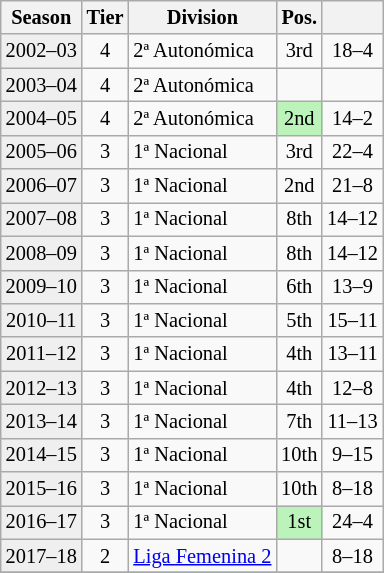<table class="wikitable" style="text-align:center; font-size:85%">
<tr>
<th>Season</th>
<th>Tier</th>
<th>Division</th>
<th>Pos.</th>
<th></th>
</tr>
<tr>
<td bgcolor=#efefef>2002–03</td>
<td>4</td>
<td align=left>2ª Autonómica</td>
<td>3rd</td>
<td>18–4</td>
</tr>
<tr>
<td bgcolor=#efefef>2003–04</td>
<td>4</td>
<td align=left>2ª Autonómica</td>
<td></td>
<td></td>
</tr>
<tr>
<td bgcolor=#efefef>2004–05</td>
<td>4</td>
<td align=left>2ª Autonómica</td>
<td bgcolor=#BBF3BB>2nd</td>
<td>14–2</td>
</tr>
<tr>
<td bgcolor=#efefef>2005–06</td>
<td>3</td>
<td align=left>1ª Nacional</td>
<td>3rd</td>
<td>22–4</td>
</tr>
<tr>
<td bgcolor=#efefef>2006–07</td>
<td>3</td>
<td align=left>1ª Nacional</td>
<td>2nd</td>
<td>21–8</td>
</tr>
<tr>
<td bgcolor=#efefef>2007–08</td>
<td>3</td>
<td align=left>1ª Nacional</td>
<td>8th</td>
<td>14–12</td>
</tr>
<tr>
<td bgcolor=#efefef>2008–09</td>
<td>3</td>
<td align=left>1ª Nacional</td>
<td>8th</td>
<td>14–12</td>
</tr>
<tr>
<td bgcolor=#efefef>2009–10</td>
<td>3</td>
<td align=left>1ª Nacional</td>
<td>6th</td>
<td>13–9</td>
</tr>
<tr>
<td bgcolor=#efefef>2010–11</td>
<td>3</td>
<td align=left>1ª Nacional</td>
<td>5th</td>
<td>15–11</td>
</tr>
<tr>
<td bgcolor=#efefef>2011–12</td>
<td>3</td>
<td align=left>1ª Nacional</td>
<td>4th</td>
<td>13–11</td>
</tr>
<tr>
<td bgcolor=#efefef>2012–13</td>
<td>3</td>
<td align=left>1ª Nacional</td>
<td>4th</td>
<td>12–8</td>
</tr>
<tr>
<td bgcolor=#efefef>2013–14</td>
<td>3</td>
<td align=left>1ª Nacional</td>
<td>7th</td>
<td>11–13</td>
</tr>
<tr>
<td bgcolor=#efefef>2014–15</td>
<td>3</td>
<td align=left>1ª Nacional</td>
<td>10th</td>
<td>9–15</td>
</tr>
<tr>
<td bgcolor=#efefef>2015–16</td>
<td>3</td>
<td align=left>1ª Nacional</td>
<td>10th</td>
<td>8–18</td>
</tr>
<tr>
<td bgcolor=#efefef>2016–17</td>
<td>3</td>
<td align=left>1ª Nacional</td>
<td bgcolor=#BBF3BB>1st</td>
<td>24–4</td>
</tr>
<tr>
<td bgcolor=#efefef>2017–18</td>
<td>2</td>
<td align=left><a href='#'>Liga Femenina 2</a></td>
<td></td>
<td>8–18</td>
</tr>
<tr>
</tr>
</table>
